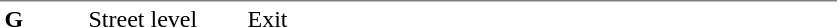<table table border=0 cellspacing=0 cellpadding=3>
<tr>
<td style="border-top:solid 1px gray;" width=50 valign=top><strong>G</strong></td>
<td style="border-top:solid 1px gray;" width=100 valign=top>Street level</td>
<td style="border-top:solid 1px gray;" width=390 valign=top>Exit</td>
</tr>
</table>
